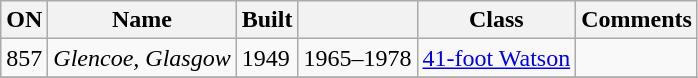<table class="wikitable">
<tr>
<th>ON</th>
<th>Name</th>
<th>Built</th>
<th></th>
<th>Class</th>
<th>Comments</th>
</tr>
<tr>
<td>857</td>
<td><em>Glencoe, Glasgow</em></td>
<td>1949</td>
<td>1965–1978</td>
<td><a href='#'>41-foot Watson</a></td>
<td></td>
</tr>
<tr>
</tr>
</table>
